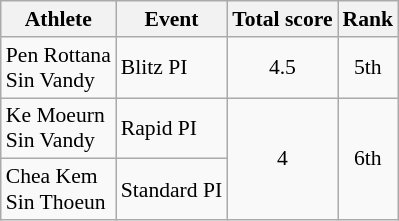<table class="wikitable" style="font-size:90%">
<tr>
<th>Athlete</th>
<th>Event</th>
<th>Total score</th>
<th>Rank</th>
</tr>
<tr style="text-align:center">
<td style="text-align:left">Pen Rottana<br>Sin Vandy</td>
<td style="text-align:left">Blitz PI</td>
<td>4.5</td>
<td>5th</td>
</tr>
<tr style="text-align:center">
<td style="text-align:left">Ke Moeurn<br>Sin Vandy</td>
<td style="text-align:left">Rapid PI</td>
<td rowspan=2>4</td>
<td rowspan=2>6th</td>
</tr>
<tr style="text-align:center">
<td style="text-align:left">Chea Kem<br>Sin Thoeun</td>
<td style="text-align:left">Standard PI</td>
</tr>
</table>
